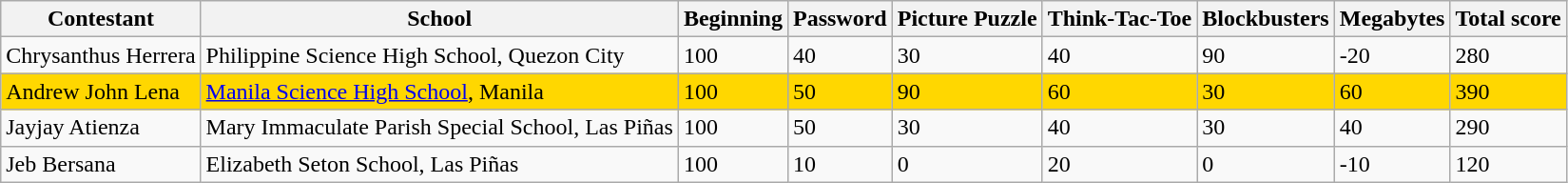<table class="wikitable">
<tr>
<th>Contestant</th>
<th>School</th>
<th>Beginning</th>
<th>Password</th>
<th>Picture Puzzle</th>
<th>Think-Tac-Toe</th>
<th>Blockbusters</th>
<th>Megabytes</th>
<th>Total score</th>
</tr>
<tr>
<td>Chrysanthus Herrera</td>
<td>Philippine Science High School, Quezon City</td>
<td>100</td>
<td>40</td>
<td>30</td>
<td>40</td>
<td>90</td>
<td>-20</td>
<td>280</td>
</tr>
<tr bgcolor="#FFD700">
<td>Andrew John Lena</td>
<td><a href='#'>Manila Science High School</a>, Manila</td>
<td>100</td>
<td>50</td>
<td>90</td>
<td>60</td>
<td>30</td>
<td>60</td>
<td>390</td>
</tr>
<tr>
<td>Jayjay Atienza</td>
<td>Mary Immaculate Parish Special School, Las Piñas</td>
<td>100</td>
<td>50</td>
<td>30</td>
<td>40</td>
<td>30</td>
<td>40</td>
<td>290</td>
</tr>
<tr>
<td>Jeb Bersana</td>
<td>Elizabeth Seton School, Las Piñas</td>
<td>100</td>
<td>10</td>
<td>0</td>
<td>20</td>
<td>0</td>
<td>-10</td>
<td>120</td>
</tr>
</table>
